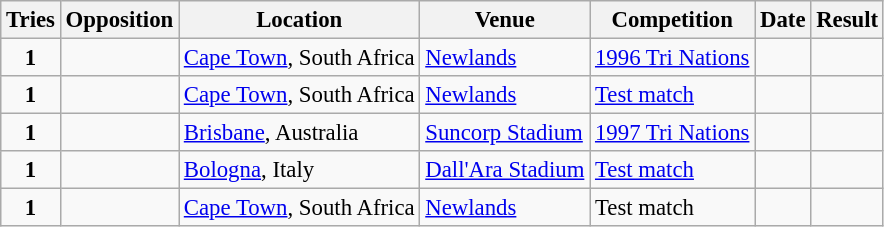<table class="wikitable sortable" style="font-size:95%">
<tr>
<th>Tries</th>
<th>Opposition</th>
<th>Location</th>
<th>Venue</th>
<th>Competition</th>
<th>Date</th>
<th>Result</th>
</tr>
<tr>
<td align="center"><strong>1</strong></td>
<td></td>
<td><a href='#'>Cape Town</a>, South Africa</td>
<td><a href='#'>Newlands</a></td>
<td><a href='#'>1996 Tri Nations</a></td>
<td></td>
<td></td>
</tr>
<tr>
<td align="center"><strong>1</strong></td>
<td></td>
<td><a href='#'>Cape Town</a>, South Africa</td>
<td><a href='#'>Newlands</a></td>
<td><a href='#'>Test match</a></td>
<td></td>
<td></td>
</tr>
<tr>
<td align="center"><strong>1</strong></td>
<td></td>
<td><a href='#'>Brisbane</a>, Australia</td>
<td><a href='#'>Suncorp Stadium</a></td>
<td><a href='#'>1997 Tri Nations</a></td>
<td></td>
<td></td>
</tr>
<tr>
<td align="center"><strong>1</strong></td>
<td></td>
<td><a href='#'>Bologna</a>, Italy</td>
<td><a href='#'>Dall'Ara Stadium</a></td>
<td><a href='#'>Test match</a></td>
<td></td>
<td></td>
</tr>
<tr>
<td align="center"><strong>1</strong></td>
<td></td>
<td><a href='#'>Cape Town</a>, South Africa</td>
<td><a href='#'>Newlands</a></td>
<td>Test match</td>
<td></td>
<td></td>
</tr>
</table>
